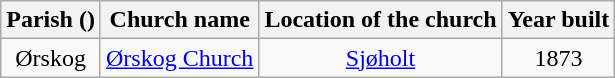<table class="wikitable" style="text-align:center">
<tr>
<th>Parish ()</th>
<th>Church name</th>
<th>Location of the church</th>
<th>Year built</th>
</tr>
<tr>
<td>Ørskog</td>
<td><a href='#'>Ørskog Church</a></td>
<td><a href='#'>Sjøholt</a></td>
<td>1873</td>
</tr>
</table>
